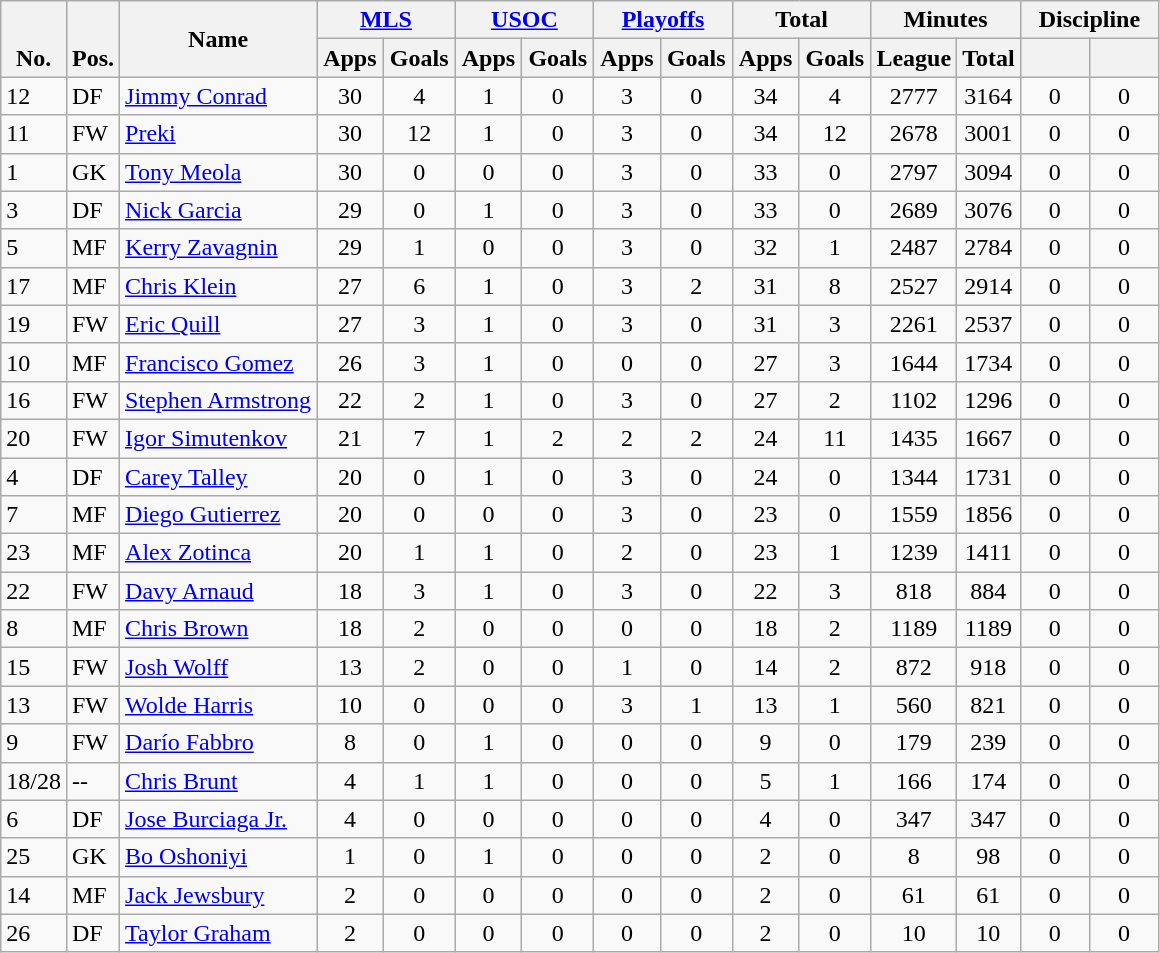<table class="wikitable" style="text-align:center">
<tr>
<th rowspan="2" valign="bottom">No.</th>
<th rowspan="2" valign="bottom">Pos.</th>
<th rowspan="2">Name</th>
<th colspan="2" width="85"><a href='#'>MLS</a></th>
<th colspan="2" width="85"><a href='#'>USOC</a></th>
<th colspan="2" width="85"><a href='#'>Playoffs</a></th>
<th colspan="2" width="85">Total</th>
<th colspan="2" width="85">Minutes</th>
<th colspan="2" width="85">Discipline</th>
</tr>
<tr>
<th>Apps</th>
<th>Goals</th>
<th>Apps</th>
<th>Goals</th>
<th>Apps</th>
<th>Goals</th>
<th>Apps</th>
<th>Goals</th>
<th>League</th>
<th>Total</th>
<th></th>
<th></th>
</tr>
<tr>
<td align="left">12</td>
<td align="left">DF</td>
<td align="left"> <a href='#'>Jimmy Conrad</a></td>
<td>30</td>
<td>4</td>
<td>1</td>
<td>0</td>
<td>3</td>
<td>0</td>
<td>34</td>
<td>4</td>
<td>2777</td>
<td>3164</td>
<td>0</td>
<td>0</td>
</tr>
<tr>
<td align="left">11</td>
<td align="left">FW</td>
<td align="left"> <a href='#'>Preki</a></td>
<td>30</td>
<td>12</td>
<td>1</td>
<td>0</td>
<td>3</td>
<td>0</td>
<td>34</td>
<td>12</td>
<td>2678</td>
<td>3001</td>
<td>0</td>
<td>0</td>
</tr>
<tr>
<td align="left">1</td>
<td align="left">GK</td>
<td align="left"> <a href='#'>Tony Meola</a></td>
<td>30</td>
<td>0</td>
<td>0</td>
<td>0</td>
<td>3</td>
<td>0</td>
<td>33</td>
<td>0</td>
<td>2797</td>
<td>3094</td>
<td>0</td>
<td>0</td>
</tr>
<tr>
<td align="left">3</td>
<td align="left">DF</td>
<td align="left"> <a href='#'>Nick Garcia</a></td>
<td>29</td>
<td>0</td>
<td>1</td>
<td>0</td>
<td>3</td>
<td>0</td>
<td>33</td>
<td>0</td>
<td>2689</td>
<td>3076</td>
<td>0</td>
<td>0</td>
</tr>
<tr>
<td align="left">5</td>
<td align="left">MF</td>
<td align="left"> <a href='#'>Kerry Zavagnin</a></td>
<td>29</td>
<td>1</td>
<td>0</td>
<td>0</td>
<td>3</td>
<td>0</td>
<td>32</td>
<td>1</td>
<td>2487</td>
<td>2784</td>
<td>0</td>
<td>0</td>
</tr>
<tr>
<td align="left">17</td>
<td align="left">MF</td>
<td align="left"> <a href='#'>Chris Klein</a></td>
<td>27</td>
<td>6</td>
<td>1</td>
<td>0</td>
<td>3</td>
<td>2</td>
<td>31</td>
<td>8</td>
<td>2527</td>
<td>2914</td>
<td>0</td>
<td>0</td>
</tr>
<tr>
<td align="left">19</td>
<td align="left">FW</td>
<td align="left"> <a href='#'>Eric Quill</a></td>
<td>27</td>
<td>3</td>
<td>1</td>
<td>0</td>
<td>3</td>
<td>0</td>
<td>31</td>
<td>3</td>
<td>2261</td>
<td>2537</td>
<td>0</td>
<td>0</td>
</tr>
<tr>
<td align="left">10</td>
<td align="left">MF</td>
<td align="left"> <a href='#'>Francisco Gomez</a></td>
<td>26</td>
<td>3</td>
<td>1</td>
<td>0</td>
<td>0</td>
<td>0</td>
<td>27</td>
<td>3</td>
<td>1644</td>
<td>1734</td>
<td>0</td>
<td>0</td>
</tr>
<tr>
<td align="left">16</td>
<td align="left">FW</td>
<td align="left"> <a href='#'>Stephen Armstrong</a></td>
<td>22</td>
<td>2</td>
<td>1</td>
<td>0</td>
<td>3</td>
<td>0</td>
<td>27</td>
<td>2</td>
<td>1102</td>
<td>1296</td>
<td>0</td>
<td>0</td>
</tr>
<tr>
<td align="left">20</td>
<td align="left">FW</td>
<td align="left"> <a href='#'>Igor Simutenkov</a></td>
<td>21</td>
<td>7</td>
<td>1</td>
<td>2</td>
<td>2</td>
<td>2</td>
<td>24</td>
<td>11</td>
<td>1435</td>
<td>1667</td>
<td>0</td>
<td>0</td>
</tr>
<tr>
<td align="left">4</td>
<td align="left">DF</td>
<td align="left"> <a href='#'>Carey Talley</a></td>
<td>20</td>
<td>0</td>
<td>1</td>
<td>0</td>
<td>3</td>
<td>0</td>
<td>24</td>
<td>0</td>
<td>1344</td>
<td>1731</td>
<td>0</td>
<td>0</td>
</tr>
<tr>
<td align="left">7</td>
<td align="left">MF</td>
<td align="left"> <a href='#'>Diego Gutierrez</a></td>
<td>20</td>
<td>0</td>
<td>0</td>
<td>0</td>
<td>3</td>
<td>0</td>
<td>23</td>
<td>0</td>
<td>1559</td>
<td>1856</td>
<td>0</td>
<td>0</td>
</tr>
<tr>
<td align="left">23</td>
<td align="left">MF</td>
<td align="left"> <a href='#'>Alex Zotinca</a></td>
<td>20</td>
<td>1</td>
<td>1</td>
<td>0</td>
<td>2</td>
<td>0</td>
<td>23</td>
<td>1</td>
<td>1239</td>
<td>1411</td>
<td>0</td>
<td>0</td>
</tr>
<tr>
<td align="left">22</td>
<td align="left">FW</td>
<td align="left"> <a href='#'>Davy Arnaud</a></td>
<td>18</td>
<td>3</td>
<td>1</td>
<td>0</td>
<td>3</td>
<td>0</td>
<td>22</td>
<td>3</td>
<td>818</td>
<td>884</td>
<td>0</td>
<td>0</td>
</tr>
<tr>
<td align="left">8</td>
<td align="left">MF</td>
<td align="left"> <a href='#'>Chris Brown</a></td>
<td>18</td>
<td>2</td>
<td>0</td>
<td>0</td>
<td>0</td>
<td>0</td>
<td>18</td>
<td>2</td>
<td>1189</td>
<td>1189</td>
<td>0</td>
<td>0</td>
</tr>
<tr>
<td align="left">15</td>
<td align="left">FW</td>
<td align="left"> <a href='#'>Josh Wolff</a></td>
<td>13</td>
<td>2</td>
<td>0</td>
<td>0</td>
<td>1</td>
<td>0</td>
<td>14</td>
<td>2</td>
<td>872</td>
<td>918</td>
<td>0</td>
<td>0</td>
</tr>
<tr>
<td align="left">13</td>
<td align="left">FW</td>
<td align="left"> <a href='#'>Wolde Harris</a></td>
<td>10</td>
<td>0</td>
<td>0</td>
<td>0</td>
<td>3</td>
<td>1</td>
<td>13</td>
<td>1</td>
<td>560</td>
<td>821</td>
<td>0</td>
<td>0</td>
</tr>
<tr>
<td align="left">9</td>
<td align="left">FW</td>
<td align="left"> <a href='#'>Darío Fabbro</a></td>
<td>8</td>
<td>0</td>
<td>1</td>
<td>0</td>
<td>0</td>
<td>0</td>
<td>9</td>
<td>0</td>
<td>179</td>
<td>239</td>
<td>0</td>
<td>0</td>
</tr>
<tr>
<td align="left">18/28</td>
<td align="left">--</td>
<td align="left"> <a href='#'>Chris Brunt</a></td>
<td>4</td>
<td>1</td>
<td>1</td>
<td>0</td>
<td>0</td>
<td>0</td>
<td>5</td>
<td>1</td>
<td>166</td>
<td>174</td>
<td>0</td>
<td>0</td>
</tr>
<tr>
<td align="left">6</td>
<td align="left">DF</td>
<td align="left"> <a href='#'>Jose Burciaga Jr.</a></td>
<td>4</td>
<td>0</td>
<td>0</td>
<td>0</td>
<td>0</td>
<td>0</td>
<td>4</td>
<td>0</td>
<td>347</td>
<td>347</td>
<td>0</td>
<td>0</td>
</tr>
<tr>
<td align="left">25</td>
<td align="left">GK</td>
<td align="left"> <a href='#'>Bo Oshoniyi</a></td>
<td>1</td>
<td>0</td>
<td>1</td>
<td>0</td>
<td>0</td>
<td>0</td>
<td>2</td>
<td>0</td>
<td>8</td>
<td>98</td>
<td>0</td>
<td>0</td>
</tr>
<tr>
<td align="left">14</td>
<td align="left">MF</td>
<td align="left"> <a href='#'>Jack Jewsbury</a></td>
<td>2</td>
<td>0</td>
<td>0</td>
<td>0</td>
<td>0</td>
<td>0</td>
<td>2</td>
<td>0</td>
<td>61</td>
<td>61</td>
<td>0</td>
<td>0</td>
</tr>
<tr>
<td align="left">26</td>
<td align="left">DF</td>
<td align="left"> <a href='#'>Taylor Graham</a></td>
<td>2</td>
<td>0</td>
<td>0</td>
<td>0</td>
<td>0</td>
<td>0</td>
<td>2</td>
<td>0</td>
<td>10</td>
<td>10</td>
<td>0</td>
<td>0</td>
</tr>
</table>
